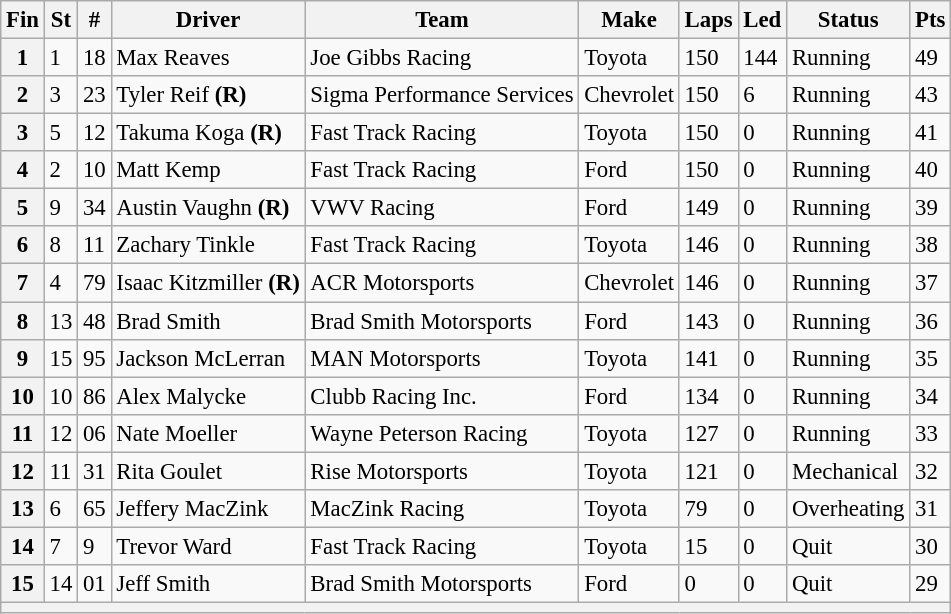<table class="wikitable" style="font-size:95%">
<tr>
<th>Fin</th>
<th>St</th>
<th>#</th>
<th>Driver</th>
<th>Team</th>
<th>Make</th>
<th>Laps</th>
<th>Led</th>
<th>Status</th>
<th>Pts</th>
</tr>
<tr>
<th>1</th>
<td>1</td>
<td>18</td>
<td>Max Reaves</td>
<td>Joe Gibbs Racing</td>
<td>Toyota</td>
<td>150</td>
<td>144</td>
<td>Running</td>
<td>49</td>
</tr>
<tr>
<th>2</th>
<td>3</td>
<td>23</td>
<td>Tyler Reif <strong>(R)</strong></td>
<td>Sigma Performance Services</td>
<td>Chevrolet</td>
<td>150</td>
<td>6</td>
<td>Running</td>
<td>43</td>
</tr>
<tr>
<th>3</th>
<td>5</td>
<td>12</td>
<td>Takuma Koga <strong>(R)</strong></td>
<td>Fast Track Racing</td>
<td>Toyota</td>
<td>150</td>
<td>0</td>
<td>Running</td>
<td>41</td>
</tr>
<tr>
<th>4</th>
<td>2</td>
<td>10</td>
<td>Matt Kemp</td>
<td>Fast Track Racing</td>
<td>Ford</td>
<td>150</td>
<td>0</td>
<td>Running</td>
<td>40</td>
</tr>
<tr>
<th>5</th>
<td>9</td>
<td>34</td>
<td>Austin Vaughn <strong>(R)</strong></td>
<td>VWV Racing</td>
<td>Ford</td>
<td>149</td>
<td>0</td>
<td>Running</td>
<td>39</td>
</tr>
<tr>
<th>6</th>
<td>8</td>
<td>11</td>
<td>Zachary Tinkle</td>
<td>Fast Track Racing</td>
<td>Toyota</td>
<td>146</td>
<td>0</td>
<td>Running</td>
<td>38</td>
</tr>
<tr>
<th>7</th>
<td>4</td>
<td>79</td>
<td>Isaac Kitzmiller <strong>(R)</strong></td>
<td>ACR Motorsports</td>
<td>Chevrolet</td>
<td>146</td>
<td>0</td>
<td>Running</td>
<td>37</td>
</tr>
<tr>
<th>8</th>
<td>13</td>
<td>48</td>
<td>Brad Smith</td>
<td>Brad Smith Motorsports</td>
<td>Ford</td>
<td>143</td>
<td>0</td>
<td>Running</td>
<td>36</td>
</tr>
<tr>
<th>9</th>
<td>15</td>
<td>95</td>
<td>Jackson McLerran</td>
<td>MAN Motorsports</td>
<td>Toyota</td>
<td>141</td>
<td>0</td>
<td>Running</td>
<td>35</td>
</tr>
<tr>
<th>10</th>
<td>10</td>
<td>86</td>
<td>Alex Malycke</td>
<td>Clubb Racing Inc.</td>
<td>Ford</td>
<td>134</td>
<td>0</td>
<td>Running</td>
<td>34</td>
</tr>
<tr>
<th>11</th>
<td>12</td>
<td>06</td>
<td>Nate Moeller</td>
<td>Wayne Peterson Racing</td>
<td>Toyota</td>
<td>127</td>
<td>0</td>
<td>Running</td>
<td>33</td>
</tr>
<tr>
<th>12</th>
<td>11</td>
<td>31</td>
<td>Rita Goulet</td>
<td>Rise Motorsports</td>
<td>Toyota</td>
<td>121</td>
<td>0</td>
<td>Mechanical</td>
<td>32</td>
</tr>
<tr>
<th>13</th>
<td>6</td>
<td>65</td>
<td>Jeffery MacZink</td>
<td>MacZink Racing</td>
<td>Toyota</td>
<td>79</td>
<td>0</td>
<td>Overheating</td>
<td>31</td>
</tr>
<tr>
<th>14</th>
<td>7</td>
<td>9</td>
<td>Trevor Ward</td>
<td>Fast Track Racing</td>
<td>Toyota</td>
<td>15</td>
<td>0</td>
<td>Quit</td>
<td>30</td>
</tr>
<tr>
<th>15</th>
<td>14</td>
<td>01</td>
<td>Jeff Smith</td>
<td>Brad Smith Motorsports</td>
<td>Ford</td>
<td>0</td>
<td>0</td>
<td>Quit</td>
<td>29</td>
</tr>
<tr>
<th colspan="10"></th>
</tr>
</table>
